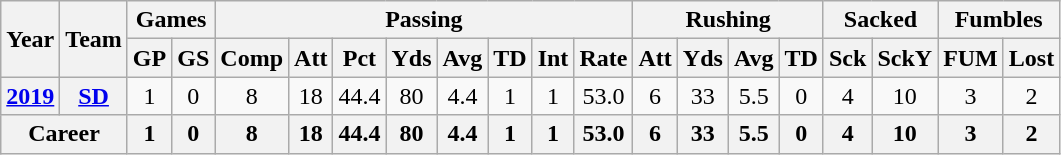<table class="wikitable sortable" style="text-align:center">
<tr>
<th rowspan="2">Year</th>
<th rowspan="2">Team</th>
<th colspan="2">Games</th>
<th colspan="8">Passing</th>
<th colspan="4">Rushing</th>
<th colspan="2">Sacked</th>
<th colspan="2">Fumbles</th>
</tr>
<tr style="text-align:center;">
<th>GP</th>
<th>GS</th>
<th>Comp</th>
<th>Att</th>
<th>Pct</th>
<th>Yds</th>
<th>Avg</th>
<th>TD</th>
<th>Int</th>
<th>Rate</th>
<th>Att</th>
<th>Yds</th>
<th>Avg</th>
<th>TD</th>
<th>Sck</th>
<th>SckY</th>
<th>FUM</th>
<th>Lost</th>
</tr>
<tr>
<th><a href='#'>2019</a></th>
<th><a href='#'>SD</a></th>
<td>1</td>
<td>0</td>
<td>8</td>
<td>18</td>
<td>44.4</td>
<td>80</td>
<td>4.4</td>
<td>1</td>
<td>1</td>
<td>53.0</td>
<td>6</td>
<td>33</td>
<td>5.5</td>
<td>0</td>
<td>4</td>
<td>10</td>
<td>3</td>
<td>2</td>
</tr>
<tr>
<th colspan="2">Career</th>
<th>1</th>
<th>0</th>
<th>8</th>
<th>18</th>
<th>44.4</th>
<th>80</th>
<th>4.4</th>
<th>1</th>
<th>1</th>
<th>53.0</th>
<th>6</th>
<th>33</th>
<th>5.5</th>
<th>0</th>
<th>4</th>
<th>10</th>
<th>3</th>
<th>2</th>
</tr>
</table>
